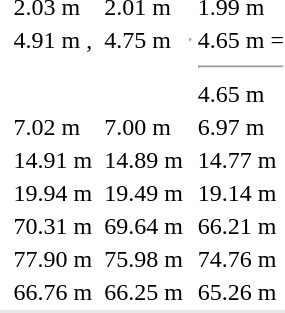<table>
<tr>
<td></td>
<td></td>
<td>2.03 m</td>
<td></td>
<td>2.01 m </td>
<td></td>
<td>1.99 m </td>
</tr>
<tr valign="top">
<td></td>
<td></td>
<td>4.91 m , </td>
<td></td>
<td>4.75 m</td>
<td> <hr></td>
<td>4.65 m =<hr>4.65 m</td>
</tr>
<tr>
<td></td>
<td></td>
<td>7.02 m</td>
<td></td>
<td>7.00 m </td>
<td></td>
<td>6.97 m</td>
</tr>
<tr>
<td></td>
<td></td>
<td>14.91 m</td>
<td></td>
<td>14.89 m </td>
<td></td>
<td>14.77 m </td>
</tr>
<tr>
<td></td>
<td></td>
<td>19.94 m</td>
<td></td>
<td>19.49 m</td>
<td></td>
<td>19.14 m</td>
</tr>
<tr>
<td></td>
<td></td>
<td>70.31 m</td>
<td></td>
<td>69.64 m</td>
<td></td>
<td>66.21 m </td>
</tr>
<tr>
<td></td>
<td></td>
<td>77.90 m</td>
<td></td>
<td>75.98 m</td>
<td></td>
<td>74.76 m</td>
</tr>
<tr>
<td></td>
<td></td>
<td>66.76 m</td>
<td></td>
<td>66.25 m </td>
<td></td>
<td>65.26 m</td>
</tr>
<tr style="background:#e8e8e8;">
<td colspan=7></td>
</tr>
</table>
